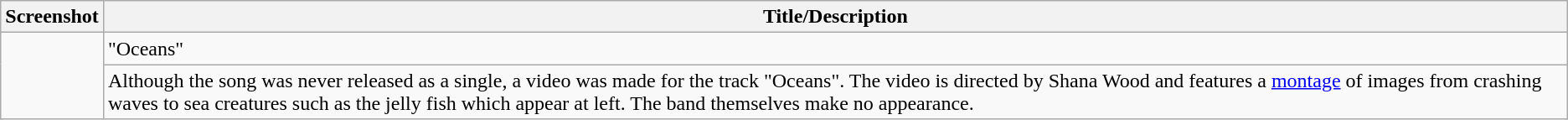<table class="wikitable">
<tr>
<th>Screenshot</th>
<th>Title/Description</th>
</tr>
<tr>
<td rowspan="2"></td>
<td>"Oceans"</td>
</tr>
<tr>
<td>Although the song was never released as a single, a video was made for the track "Oceans". The video is directed by Shana Wood and features a <a href='#'>montage</a> of images from crashing waves to sea creatures such as the jelly fish which appear at left. The band themselves make no appearance.</td>
</tr>
</table>
